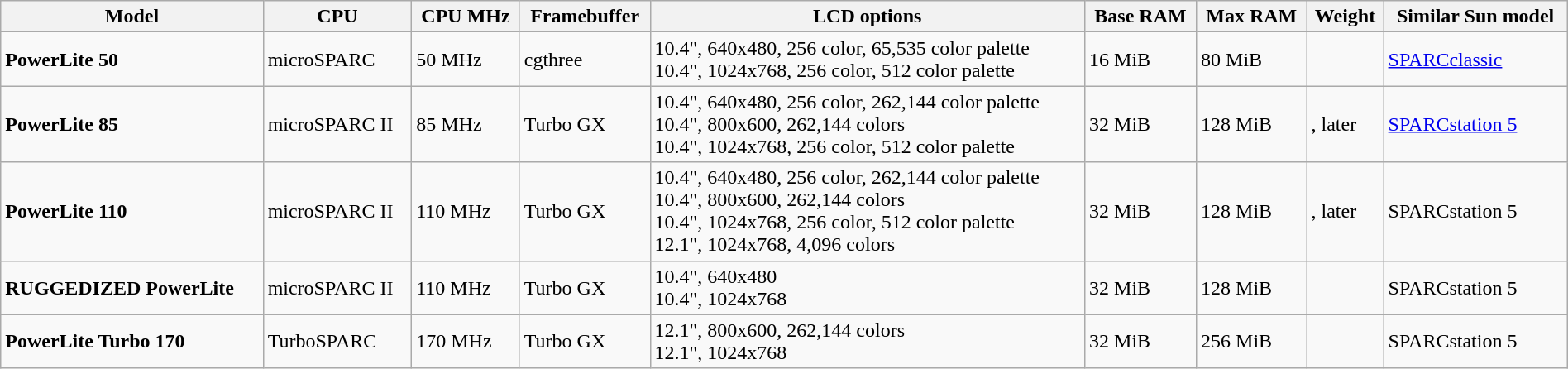<table width="100%" class="wikitable">
<tr>
<th>Model</th>
<th>CPU</th>
<th>CPU MHz</th>
<th>Framebuffer</th>
<th>LCD options</th>
<th>Base RAM</th>
<th>Max RAM</th>
<th>Weight</th>
<th>Similar Sun model</th>
</tr>
<tr>
<td><strong>PowerLite 50</strong></td>
<td>microSPARC</td>
<td>50 MHz</td>
<td>cgthree</td>
<td>10.4", 640x480, 256 color, 65,535 color palette<br>10.4", 1024x768, 256 color, 512 color palette</td>
<td>16 MiB</td>
<td>80 MiB</td>
<td></td>
<td><a href='#'>SPARCclassic</a></td>
</tr>
<tr>
<td><strong>PowerLite 85</strong></td>
<td>microSPARC II</td>
<td>85 MHz</td>
<td>Turbo GX</td>
<td>10.4", 640x480, 256 color, 262,144 color palette<br>10.4", 800x600, 262,144 colors<br>10.4", 1024x768, 256 color, 512 color palette</td>
<td>32 MiB</td>
<td>128 MiB</td>
<td>, later </td>
<td><a href='#'>SPARCstation 5</a></td>
</tr>
<tr>
<td><strong>PowerLite 110</strong></td>
<td>microSPARC II</td>
<td>110 MHz</td>
<td>Turbo GX</td>
<td>10.4", 640x480, 256 color, 262,144 color palette<br>10.4", 800x600, 262,144 colors<br>10.4", 1024x768, 256 color, 512 color palette<br>12.1", 1024x768, 4,096 colors</td>
<td>32 MiB</td>
<td>128 MiB</td>
<td>, later </td>
<td>SPARCstation 5</td>
</tr>
<tr>
<td><strong>RUGGEDIZED PowerLite</strong></td>
<td>microSPARC II</td>
<td>110 MHz</td>
<td>Turbo GX</td>
<td>10.4", 640x480<br>10.4", 1024x768</td>
<td>32 MiB</td>
<td>128 MiB</td>
<td></td>
<td>SPARCstation 5</td>
</tr>
<tr>
<td><strong>PowerLite Turbo 170</strong></td>
<td>TurboSPARC</td>
<td>170 MHz</td>
<td>Turbo GX</td>
<td>12.1", 800x600, 262,144 colors<br>12.1", 1024x768</td>
<td>32 MiB</td>
<td>256 MiB</td>
<td></td>
<td>SPARCstation 5</td>
</tr>
</table>
